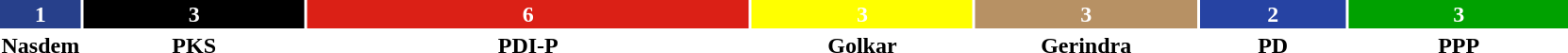<table style="width:88%; text-align:center;">
<tr style="color:white;">
<td style="background:#27408B; width:4.8%;"><strong>1</strong></td>
<td style="background:#000000; width:14.3%;"><strong>3</strong></td>
<td style="background:#DB2016; width:28.6%;"><strong>6</strong></td>
<td style="background:#FFFF00; width:14.3%;"><strong>3</strong></td>
<td style="background:#B79164; width:14.3%;"><strong>3</strong></td>
<td style="background:#2643A3; width:9.5%;"><strong>2</strong></td>
<td style="background:#00A100; width:14.3%;"><strong>3</strong></td>
</tr>
<tr>
<td><span><strong>Nasdem</strong></span></td>
<td><span><strong>PKS</strong></span></td>
<td><span><strong>PDI-P</strong></span></td>
<td><span><strong>Golkar</strong></span></td>
<td><span><strong>Gerindra</strong></span></td>
<td><span><strong>PD</strong></span></td>
<td><span><strong>PPP</strong></span></td>
</tr>
</table>
